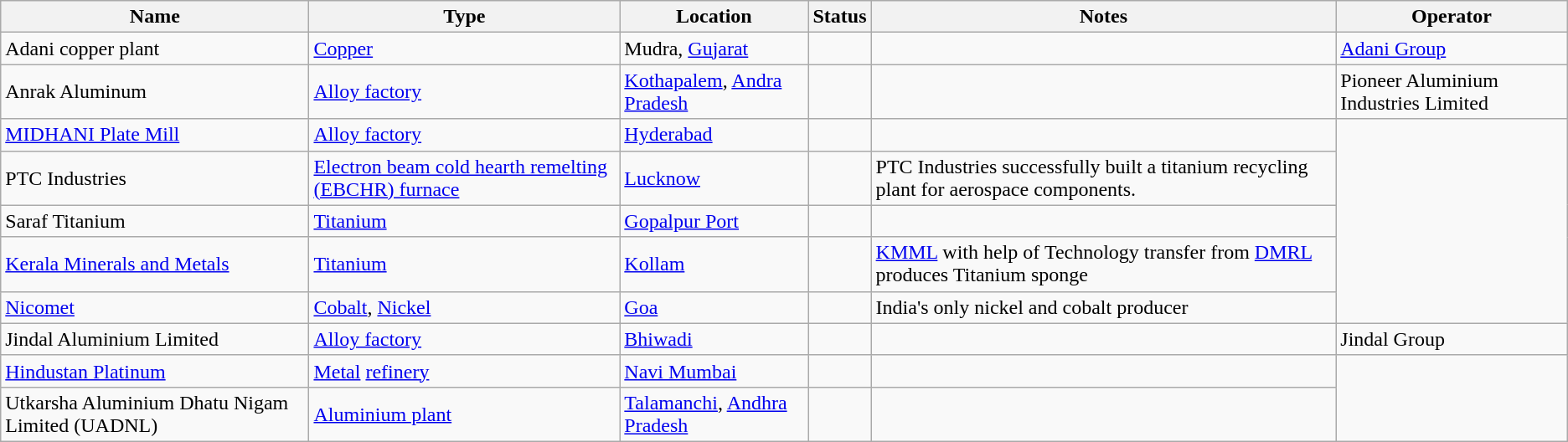<table class="wikitable">
<tr>
<th>Name</th>
<th>Type</th>
<th>Location</th>
<th>Status</th>
<th>Notes</th>
<th>Operator</th>
</tr>
<tr>
<td>Adani copper plant</td>
<td><a href='#'>Copper</a></td>
<td>Mudra, <a href='#'>Gujarat</a></td>
<td></td>
<td></td>
<td><a href='#'>Adani Group</a></td>
</tr>
<tr>
<td>Anrak Aluminum</td>
<td><a href='#'>Alloy factory</a></td>
<td><a href='#'>Kothapalem</a>, <a href='#'>Andra Pradesh</a></td>
<td></td>
<td></td>
<td>Pioneer Aluminium Industries Limited</td>
</tr>
<tr>
<td><a href='#'>MIDHANI Plate Mill</a></td>
<td><a href='#'>Alloy factory</a></td>
<td><a href='#'>Hyderabad</a></td>
<td></td>
<td></td>
</tr>
<tr>
<td>PTC Industries</td>
<td><a href='#'>Electron beam cold hearth remelting (EBCHR) furnace</a></td>
<td><a href='#'>Lucknow</a></td>
<td></td>
<td>PTC Industries successfully built a titanium recycling plant for aerospace components.</td>
</tr>
<tr>
<td>Saraf Titanium</td>
<td><a href='#'>Titanium</a></td>
<td><a href='#'>Gopalpur Port</a></td>
<td></td>
<td></td>
</tr>
<tr>
<td><a href='#'>Kerala Minerals and Metals</a></td>
<td><a href='#'>Titanium</a></td>
<td><a href='#'>Kollam</a></td>
<td></td>
<td><a href='#'>KMML</a> with help of Technology transfer from <a href='#'>DMRL</a> produces Titanium sponge</td>
</tr>
<tr>
<td><a href='#'>Nicomet</a></td>
<td><a href='#'>Cobalt</a>, <a href='#'>Nickel</a></td>
<td><a href='#'>Goa</a></td>
<td></td>
<td>India's only nickel and cobalt producer</td>
</tr>
<tr>
<td>Jindal Aluminium Limited</td>
<td><a href='#'>Alloy factory</a></td>
<td><a href='#'>Bhiwadi</a></td>
<td></td>
<td></td>
<td>Jindal Group</td>
</tr>
<tr>
<td><a href='#'>Hindustan Platinum</a></td>
<td><a href='#'>Metal</a> <a href='#'>refinery</a></td>
<td><a href='#'>Navi Mumbai</a></td>
<td></td>
<td></td>
</tr>
<tr>
<td>Utkarsha Aluminium Dhatu Nigam Limited (UADNL)</td>
<td><a href='#'>Aluminium plant</a></td>
<td><a href='#'>Talamanchi</a>, <a href='#'>Andhra Pradesh</a></td>
<td></td>
<td></td>
</tr>
</table>
